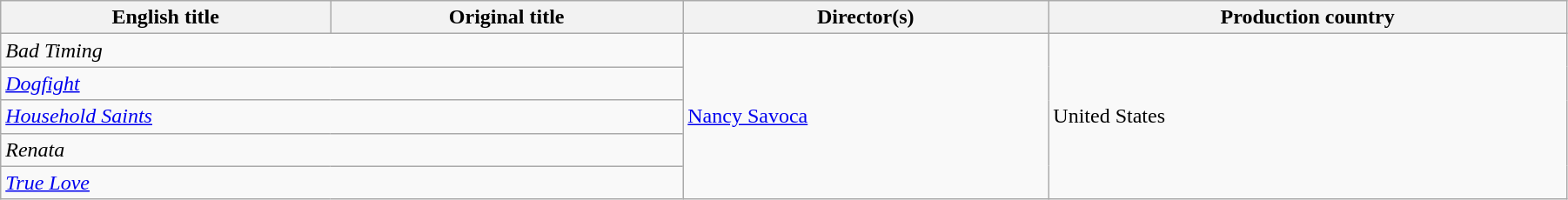<table class="wikitable" style="width:95%; margin-bottom:2px">
<tr>
<th>English title</th>
<th>Original title</th>
<th>Director(s)</th>
<th>Production country</th>
</tr>
<tr>
<td colspan=2><em>Bad Timing</em></td>
<td rowspan=5><a href='#'>Nancy Savoca</a></td>
<td rowspan=5>United States</td>
</tr>
<tr>
<td colspan=2><em><a href='#'>Dogfight</a></em></td>
</tr>
<tr>
<td colspan=2><em><a href='#'>Household Saints</a></em></td>
</tr>
<tr>
<td colspan=2><em>Renata</em></td>
</tr>
<tr>
<td colspan=2><em><a href='#'>True Love</a></em></td>
</tr>
</table>
